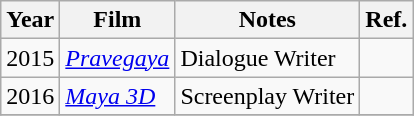<table class="wikitable">
<tr>
<th>Year</th>
<th>Film</th>
<th>Notes</th>
<th>Ref.</th>
</tr>
<tr>
<td>2015</td>
<td><em><a href='#'>Pravegaya</a></em></td>
<td>Dialogue Writer</td>
<td></td>
</tr>
<tr>
<td>2016</td>
<td><em><a href='#'>Maya 3D</a></em></td>
<td>Screenplay Writer</td>
<td></td>
</tr>
<tr>
</tr>
</table>
